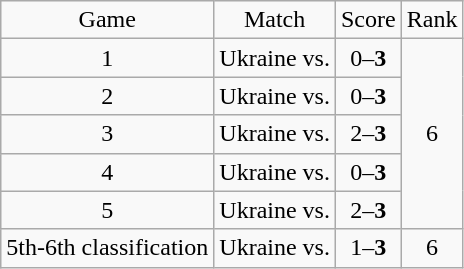<table class="wikitable">
<tr>
<td style="text-align:center;">Game</td>
<td style="text-align:center;">Match</td>
<td style="text-align:center;">Score</td>
<td style="text-align:center;">Rank</td>
</tr>
<tr>
<td style="text-align:center;">1</td>
<td>Ukraine vs. </td>
<td style="text-align:center;">0–<strong>3</strong></td>
<td rowspan="5" style="text-align:center;">6</td>
</tr>
<tr>
<td style="text-align:center;">2</td>
<td>Ukraine vs. </td>
<td style="text-align:center;">0–<strong>3</strong></td>
</tr>
<tr>
<td style="text-align:center;">3</td>
<td>Ukraine vs. </td>
<td style="text-align:center;">2–<strong>3</strong></td>
</tr>
<tr>
<td style="text-align:center;">4</td>
<td>Ukraine vs. </td>
<td style="text-align:center;">0–<strong>3</strong></td>
</tr>
<tr>
<td style="text-align:center;">5</td>
<td>Ukraine vs. </td>
<td style="text-align:center;">2–<strong>3</strong></td>
</tr>
<tr>
<td style="text-align:center;">5th-6th classification</td>
<td>Ukraine vs. </td>
<td style="text-align:center;">1–<strong>3</strong></td>
<td style="text-align:center;">6</td>
</tr>
</table>
